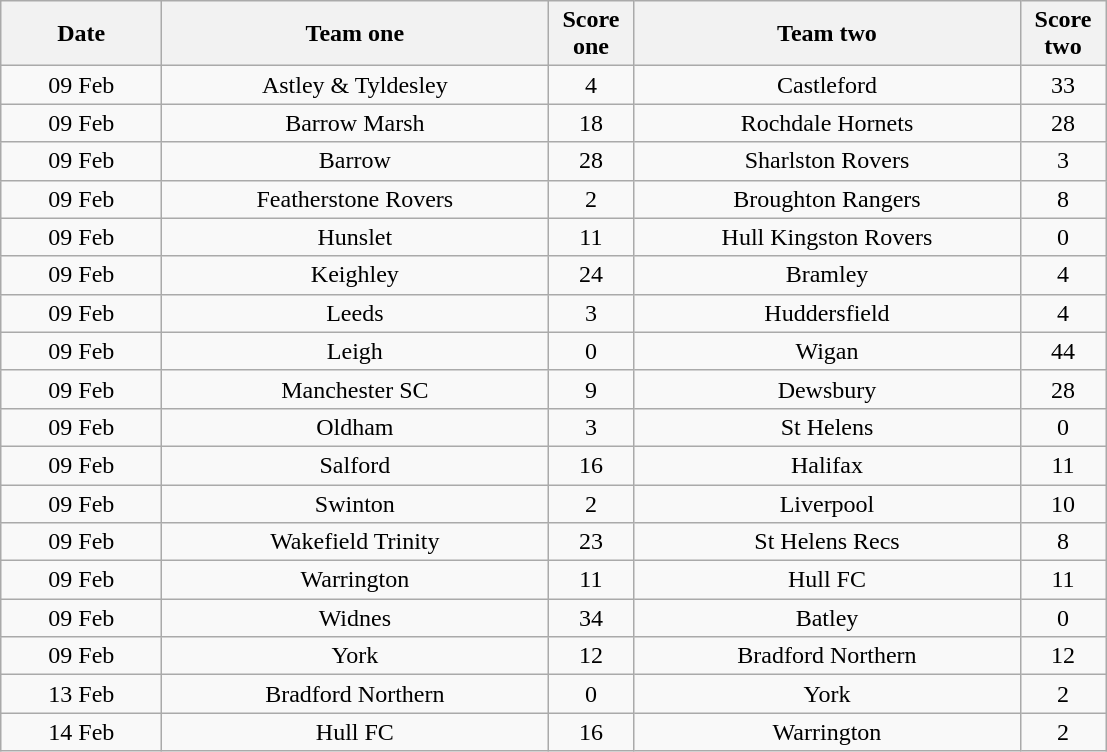<table class="wikitable" style="text-align: center">
<tr>
<th width=100>Date</th>
<th width=250>Team one</th>
<th width=50>Score one</th>
<th width=250>Team two</th>
<th width=50>Score two</th>
</tr>
<tr>
<td>09 Feb</td>
<td>Astley & Tyldesley</td>
<td>4</td>
<td>Castleford</td>
<td>33</td>
</tr>
<tr>
<td>09 Feb</td>
<td>Barrow Marsh</td>
<td>18</td>
<td>Rochdale Hornets</td>
<td>28</td>
</tr>
<tr>
<td>09 Feb</td>
<td>Barrow</td>
<td>28</td>
<td>Sharlston Rovers</td>
<td>3</td>
</tr>
<tr>
<td>09 Feb</td>
<td>Featherstone Rovers</td>
<td>2</td>
<td>Broughton Rangers</td>
<td>8</td>
</tr>
<tr>
<td>09 Feb</td>
<td>Hunslet</td>
<td>11</td>
<td>Hull Kingston Rovers</td>
<td>0</td>
</tr>
<tr>
<td>09 Feb</td>
<td>Keighley</td>
<td>24</td>
<td>Bramley</td>
<td>4</td>
</tr>
<tr>
<td>09 Feb</td>
<td>Leeds</td>
<td>3</td>
<td>Huddersfield</td>
<td>4</td>
</tr>
<tr>
<td>09 Feb</td>
<td>Leigh</td>
<td>0</td>
<td>Wigan</td>
<td>44</td>
</tr>
<tr>
<td>09 Feb</td>
<td>Manchester SC</td>
<td>9</td>
<td>Dewsbury</td>
<td>28</td>
</tr>
<tr>
<td>09 Feb</td>
<td>Oldham</td>
<td>3</td>
<td>St Helens</td>
<td>0</td>
</tr>
<tr>
<td>09 Feb</td>
<td>Salford</td>
<td>16</td>
<td>Halifax</td>
<td>11</td>
</tr>
<tr>
<td>09 Feb</td>
<td>Swinton</td>
<td>2</td>
<td>Liverpool</td>
<td>10</td>
</tr>
<tr>
<td>09 Feb</td>
<td>Wakefield Trinity</td>
<td>23</td>
<td>St Helens Recs</td>
<td>8</td>
</tr>
<tr>
<td>09 Feb</td>
<td>Warrington</td>
<td>11</td>
<td>Hull FC</td>
<td>11</td>
</tr>
<tr>
<td>09 Feb</td>
<td>Widnes</td>
<td>34</td>
<td>Batley</td>
<td>0</td>
</tr>
<tr>
<td>09 Feb</td>
<td>York</td>
<td>12</td>
<td>Bradford Northern</td>
<td>12</td>
</tr>
<tr>
<td>13 Feb</td>
<td>Bradford Northern</td>
<td>0</td>
<td>York</td>
<td>2</td>
</tr>
<tr>
<td>14 Feb</td>
<td>Hull FC</td>
<td>16</td>
<td>Warrington</td>
<td>2</td>
</tr>
</table>
